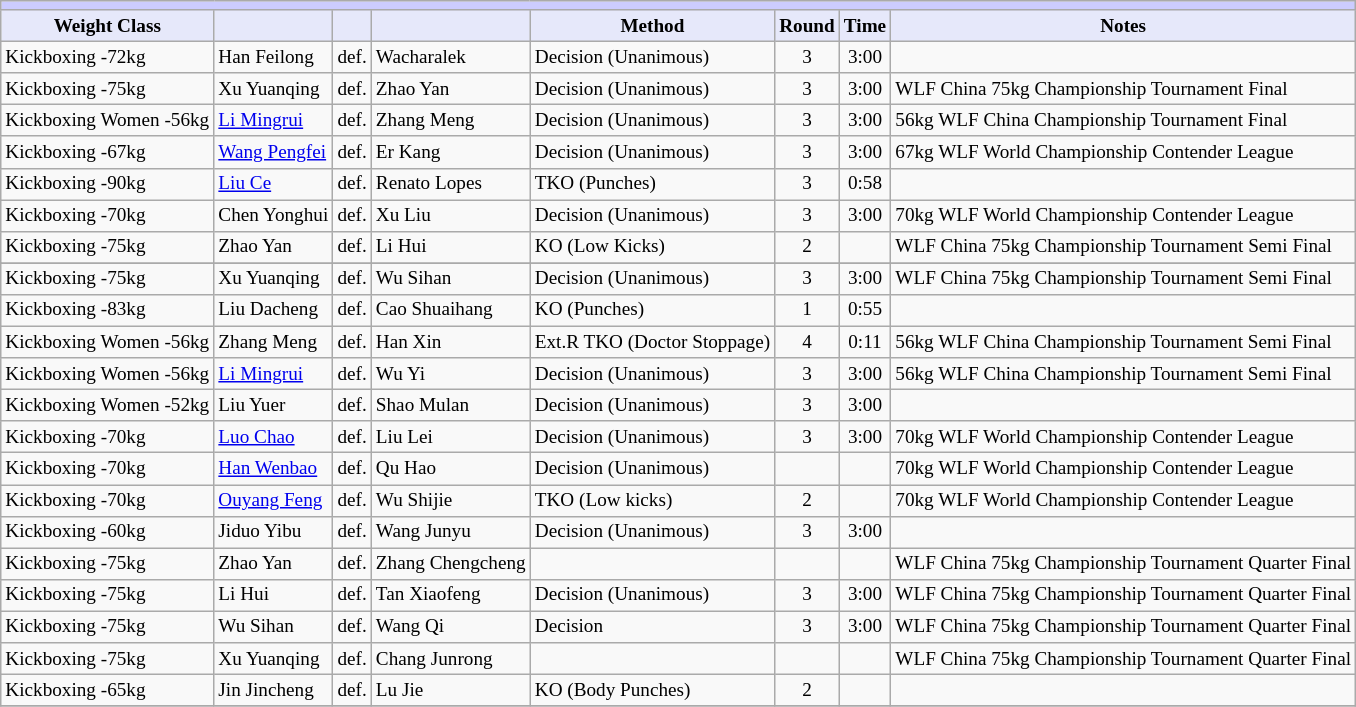<table class="wikitable" style="font-size: 80%;">
<tr>
<th colspan="8" style="background-color: #ccf; color: #000080; text-align: center;"></th>
</tr>
<tr>
<th colspan="1" style="background-color: #E6E8FA; color: #000000; text-align: center;">Weight Class</th>
<th colspan="1" style="background-color: #E6E8FA; color: #000000; text-align: center;"></th>
<th colspan="1" style="background-color: #E6E8FA; color: #000000; text-align: center;"></th>
<th colspan="1" style="background-color: #E6E8FA; color: #000000; text-align: center;"></th>
<th colspan="1" style="background-color: #E6E8FA; color: #000000; text-align: center;">Method</th>
<th colspan="1" style="background-color: #E6E8FA; color: #000000; text-align: center;">Round</th>
<th colspan="1" style="background-color: #E6E8FA; color: #000000; text-align: center;">Time</th>
<th colspan="1" style="background-color: #E6E8FA; color: #000000; text-align: center;">Notes</th>
</tr>
<tr>
<td>Kickboxing -72kg</td>
<td> Han Feilong</td>
<td align=center>def.</td>
<td> Wacharalek</td>
<td>Decision (Unanimous)</td>
<td align=center>3</td>
<td align=center>3:00</td>
<td></td>
</tr>
<tr>
<td>Kickboxing -75kg</td>
<td> Xu Yuanqing</td>
<td align=center>def.</td>
<td> Zhao Yan</td>
<td>Decision (Unanimous)</td>
<td align=center>3</td>
<td align=center>3:00</td>
<td>WLF China 75kg Championship Tournament Final</td>
</tr>
<tr>
<td>Kickboxing Women -56kg</td>
<td> <a href='#'>Li Mingrui</a></td>
<td align=center>def.</td>
<td> Zhang Meng</td>
<td>Decision (Unanimous)</td>
<td align=center>3</td>
<td align=center>3:00</td>
<td>56kg WLF China Championship Tournament Final</td>
</tr>
<tr>
<td>Kickboxing -67kg</td>
<td> <a href='#'>Wang Pengfei</a></td>
<td align=center>def.</td>
<td> Er Kang</td>
<td>Decision (Unanimous)</td>
<td align=center>3</td>
<td align=center>3:00</td>
<td>67kg WLF World Championship Contender League</td>
</tr>
<tr>
<td>Kickboxing -90kg</td>
<td> <a href='#'>Liu Ce</a></td>
<td align=center>def.</td>
<td> Renato Lopes</td>
<td>TKO (Punches)</td>
<td align=center>3</td>
<td align=center>0:58</td>
<td></td>
</tr>
<tr>
<td>Kickboxing -70kg</td>
<td> Chen Yonghui</td>
<td align=center>def.</td>
<td> Xu Liu</td>
<td>Decision (Unanimous)</td>
<td align=center>3</td>
<td align=center>3:00</td>
<td>70kg WLF World Championship Contender League</td>
</tr>
<tr>
<td>Kickboxing -75kg</td>
<td> Zhao Yan</td>
<td align=center>def.</td>
<td> Li Hui</td>
<td>KO (Low Kicks)</td>
<td align=center>2</td>
<td align=center></td>
<td>WLF China 75kg Championship Tournament Semi Final</td>
</tr>
<tr>
</tr>
<tr>
<td>Kickboxing -75kg</td>
<td> Xu Yuanqing</td>
<td align=center>def.</td>
<td> Wu Sihan</td>
<td>Decision (Unanimous)</td>
<td align=center>3</td>
<td align=center>3:00</td>
<td>WLF China 75kg Championship Tournament Semi Final</td>
</tr>
<tr>
<td>Kickboxing -83kg</td>
<td> Liu Dacheng</td>
<td align=center>def.</td>
<td> Cao Shuaihang</td>
<td>KO (Punches)</td>
<td align=center>1</td>
<td align=center>0:55</td>
<td></td>
</tr>
<tr>
<td>Kickboxing Women -56kg</td>
<td> Zhang Meng</td>
<td align=center>def.</td>
<td> Han Xin</td>
<td>Ext.R TKO (Doctor Stoppage)</td>
<td align=center>4</td>
<td align=center>0:11</td>
<td>56kg WLF China Championship Tournament Semi Final</td>
</tr>
<tr>
<td>Kickboxing Women -56kg</td>
<td> <a href='#'>Li Mingrui</a></td>
<td align=center>def.</td>
<td> Wu Yi</td>
<td>Decision (Unanimous)</td>
<td align=center>3</td>
<td align=center>3:00</td>
<td>56kg WLF China Championship Tournament Semi Final</td>
</tr>
<tr>
<td>Kickboxing Women -52kg</td>
<td> Liu Yuer</td>
<td align=center>def.</td>
<td> Shao Mulan</td>
<td>Decision (Unanimous)</td>
<td align=center>3</td>
<td align=center>3:00</td>
<td></td>
</tr>
<tr>
<td>Kickboxing -70kg</td>
<td> <a href='#'>Luo Chao</a></td>
<td align=center>def.</td>
<td> Liu Lei</td>
<td>Decision (Unanimous)</td>
<td align=center>3</td>
<td align=center>3:00</td>
<td>70kg WLF World Championship Contender League</td>
</tr>
<tr>
<td>Kickboxing -70kg</td>
<td> <a href='#'>Han Wenbao</a></td>
<td align=center>def.</td>
<td> Qu Hao</td>
<td>Decision (Unanimous)</td>
<td align=center></td>
<td align=center></td>
<td>70kg WLF World Championship Contender League</td>
</tr>
<tr>
<td>Kickboxing -70kg</td>
<td> <a href='#'>Ouyang Feng</a></td>
<td align=center>def.</td>
<td> Wu Shijie</td>
<td>TKO (Low kicks)</td>
<td align=center>2</td>
<td align=center></td>
<td>70kg WLF World Championship Contender League</td>
</tr>
<tr>
<td>Kickboxing -60kg</td>
<td> Jiduo Yibu</td>
<td align=center>def.</td>
<td> Wang Junyu</td>
<td>Decision (Unanimous)</td>
<td align=center>3</td>
<td align=center>3:00</td>
<td></td>
</tr>
<tr>
<td>Kickboxing -75kg</td>
<td> Zhao Yan</td>
<td align=center>def.</td>
<td> Zhang Chengcheng</td>
<td></td>
<td align=center></td>
<td align=center></td>
<td>WLF China 75kg Championship Tournament Quarter Final</td>
</tr>
<tr>
<td>Kickboxing -75kg</td>
<td> Li Hui</td>
<td align=center>def.</td>
<td> Tan Xiaofeng</td>
<td>Decision (Unanimous)</td>
<td align=center>3</td>
<td align=center>3:00</td>
<td>WLF China 75kg Championship Tournament Quarter Final</td>
</tr>
<tr>
<td>Kickboxing -75kg</td>
<td> Wu Sihan</td>
<td align=center>def.</td>
<td> Wang Qi</td>
<td>Decision</td>
<td align=center>3</td>
<td align=center>3:00</td>
<td>WLF China 75kg Championship Tournament Quarter Final</td>
</tr>
<tr>
<td>Kickboxing -75kg</td>
<td> Xu Yuanqing</td>
<td align=center>def.</td>
<td> Chang Junrong</td>
<td></td>
<td align=center></td>
<td align=center></td>
<td>WLF China 75kg Championship Tournament Quarter Final</td>
</tr>
<tr>
<td>Kickboxing -65kg</td>
<td> Jin Jincheng</td>
<td align=center>def.</td>
<td> Lu Jie</td>
<td>KO (Body Punches)</td>
<td align=center>2</td>
<td align=center></td>
<td></td>
</tr>
<tr>
</tr>
</table>
